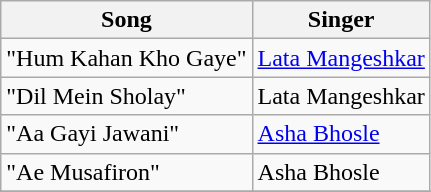<table class="wikitable">
<tr>
<th>Song</th>
<th>Singer</th>
</tr>
<tr>
<td>"Hum Kahan Kho Gaye"</td>
<td><a href='#'>Lata Mangeshkar</a></td>
</tr>
<tr>
<td>"Dil Mein Sholay"</td>
<td>Lata Mangeshkar</td>
</tr>
<tr>
<td>"Aa Gayi Jawani"</td>
<td><a href='#'>Asha Bhosle</a></td>
</tr>
<tr>
<td>"Ae Musafiron"</td>
<td>Asha Bhosle</td>
</tr>
<tr>
</tr>
</table>
